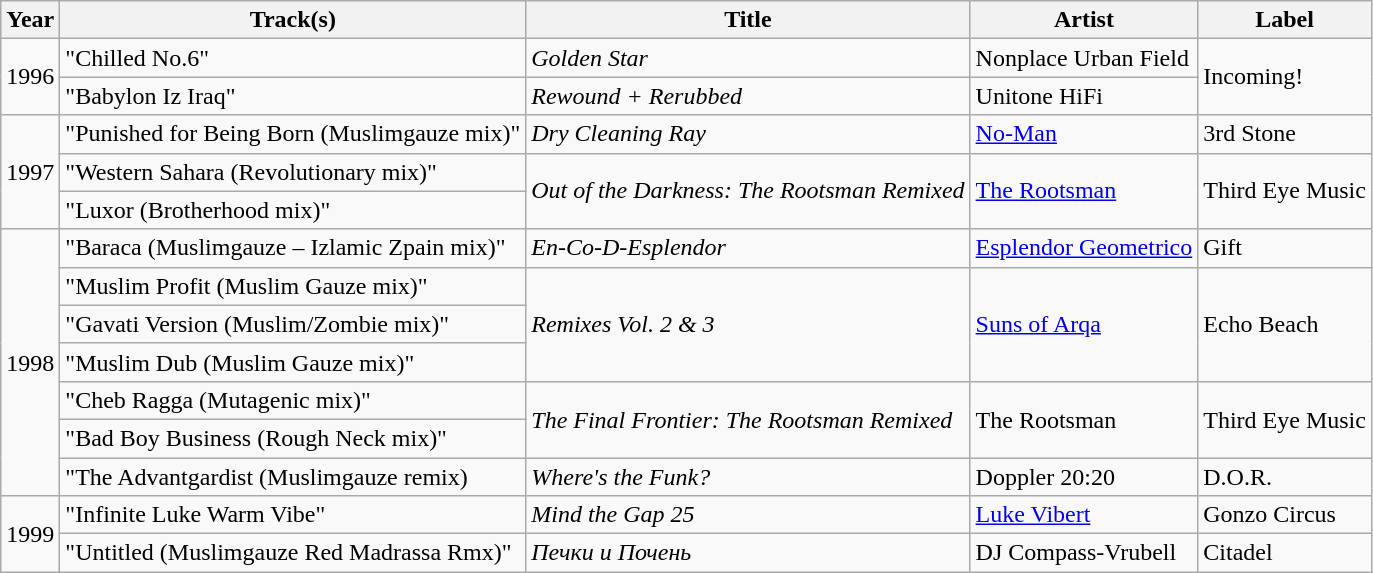<table class="wikitable">
<tr>
<th>Year</th>
<th>Track(s)</th>
<th>Title</th>
<th>Artist</th>
<th>Label</th>
</tr>
<tr>
<td rowspan=2>1996</td>
<td>"Chilled No.6"</td>
<td><em>Golden Star</em></td>
<td>Nonplace Urban Field</td>
<td rowspan=2>Incoming!</td>
</tr>
<tr>
<td>"Babylon Iz Iraq"</td>
<td><em>Rewound + Rerubbed</em></td>
<td>Unitone HiFi</td>
</tr>
<tr>
<td rowspan=3>1997</td>
<td>"Punished for Being Born (Muslimgauze mix)"</td>
<td><em>Dry Cleaning Ray</em></td>
<td><a href='#'>No-Man</a></td>
<td>3rd Stone</td>
</tr>
<tr>
<td>"Western Sahara (Revolutionary mix)"</td>
<td rowspan=2><em>Out of the Darkness: The Rootsman Remixed</em></td>
<td rowspan=2><a href='#'>The Rootsman</a></td>
<td rowspan=2>Third Eye Music</td>
</tr>
<tr>
<td>"Luxor (Brotherhood mix)"</td>
</tr>
<tr>
<td rowspan=7>1998</td>
<td>"Baraca (Muslimgauze – Izlamic Zpain mix)"</td>
<td><em>En-Co-D-Esplendor</em></td>
<td><a href='#'>Esplendor Geometrico</a></td>
<td>Gift</td>
</tr>
<tr>
<td>"Muslim Profit (Muslim Gauze mix)"</td>
<td rowspan=3><em>Remixes Vol. 2 & 3</em></td>
<td rowspan=3><a href='#'>Suns of Arqa</a></td>
<td rowspan=3>Echo Beach</td>
</tr>
<tr>
<td>"Gavati Version (Muslim/Zombie mix)"</td>
</tr>
<tr>
<td>"Muslim Dub (Muslim Gauze mix)"</td>
</tr>
<tr>
<td>"Cheb Ragga (Mutagenic mix)"</td>
<td rowspan=2><em>The Final Frontier: The Rootsman Remixed</em></td>
<td rowspan=2>The Rootsman</td>
<td rowspan=2>Third Eye Music</td>
</tr>
<tr>
<td>"Bad Boy Business (Rough Neck mix)"</td>
</tr>
<tr>
<td>"The Advantgardist (Muslimgauze remix)</td>
<td><em>Where's the Funk?</em></td>
<td>Doppler 20:20</td>
<td>D.O.R.</td>
</tr>
<tr>
<td rowspan=2>1999</td>
<td>"Infinite Luke Warm Vibe"</td>
<td><em>Mind the Gap 25</em></td>
<td><a href='#'>Luke Vibert</a></td>
<td>Gonzo Circus</td>
</tr>
<tr>
<td>"Untitled (Muslimgauze Red Madrassa Rmx)"</td>
<td><em>Печки и Почень</em></td>
<td>DJ Compass-Vrubell</td>
<td>Citadel</td>
</tr>
</table>
